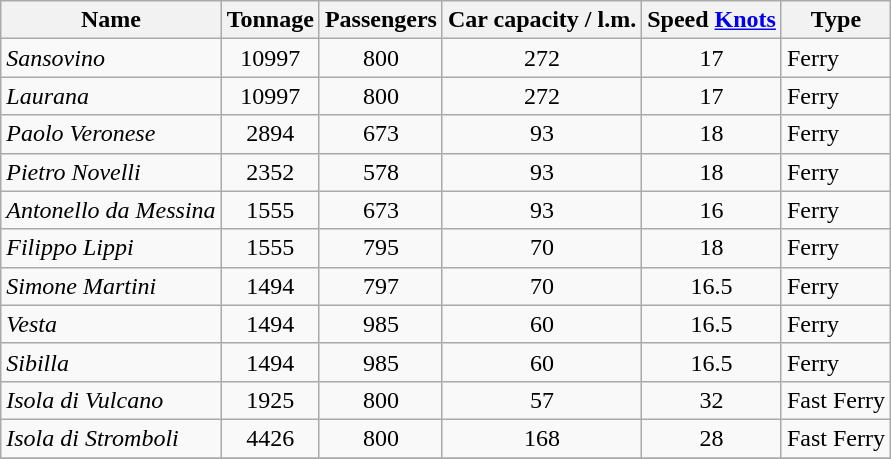<table class="wikitable" style="border-collapse:collapse">
<tr>
<th>Name</th>
<th>Tonnage</th>
<th>Passengers</th>
<th>Car capacity / l.m.</th>
<th>Speed <a href='#'>Knots</a></th>
<th>Type</th>
</tr>
<tr>
<td><em>Sansovino</em></td>
<td align=center>10997</td>
<td align=center>800</td>
<td align=center>272</td>
<td align=center>17</td>
<td>Ferry</td>
</tr>
<tr>
<td><em>Laurana</em></td>
<td align=center>10997</td>
<td align=center>800</td>
<td align=center>272</td>
<td align=center>17</td>
<td>Ferry</td>
</tr>
<tr>
<td><em>Paolo Veronese</em></td>
<td align=center>2894</td>
<td align=center>673</td>
<td align=center>93</td>
<td align=center>18</td>
<td>Ferry</td>
</tr>
<tr>
<td><em>Pietro Novelli</em></td>
<td align=center>2352</td>
<td align=center>578</td>
<td align=center>93</td>
<td align=center>18</td>
<td>Ferry</td>
</tr>
<tr>
<td><em>Antonello da Messina</em></td>
<td align=center>1555</td>
<td align=center>673</td>
<td align=center>93</td>
<td align=center>16</td>
<td>Ferry</td>
</tr>
<tr>
<td><em>Filippo Lippi</em></td>
<td align=center>1555</td>
<td align=center>795</td>
<td align=center>70</td>
<td align=center>18</td>
<td>Ferry</td>
</tr>
<tr>
<td><em>Simone Martini</em></td>
<td align=center>1494</td>
<td align=center>797</td>
<td align=center>70</td>
<td align=center>16.5</td>
<td>Ferry</td>
</tr>
<tr>
<td><em>Vesta</em></td>
<td align=center>1494</td>
<td align=center>985</td>
<td align=center>60</td>
<td align=center>16.5</td>
<td>Ferry</td>
</tr>
<tr>
<td><em>Sibilla</em></td>
<td align=center>1494</td>
<td align=center>985</td>
<td align=center>60</td>
<td align=center>16.5</td>
<td>Ferry</td>
</tr>
<tr>
<td><em>Isola di Vulcano</em></td>
<td align=center>1925</td>
<td align=center>800</td>
<td align=center>57</td>
<td align=center>32</td>
<td>Fast Ferry</td>
</tr>
<tr>
<td><em>Isola di Stromboli</em></td>
<td align=center>4426</td>
<td align=center>800</td>
<td align=center>168</td>
<td align=center>28</td>
<td>Fast Ferry</td>
</tr>
<tr>
</tr>
</table>
